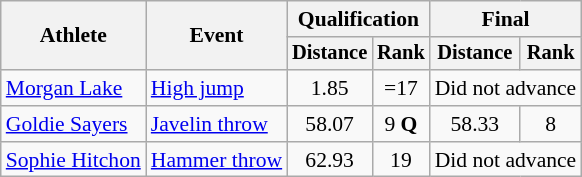<table class="wikitable" style="font-size:90%">
<tr>
<th rowspan=2>Athlete</th>
<th rowspan=2>Event</th>
<th colspan=2>Qualification</th>
<th colspan=2>Final</th>
</tr>
<tr style="font-size:95%">
<th>Distance</th>
<th>Rank</th>
<th>Distance</th>
<th>Rank</th>
</tr>
<tr align=center>
<td align=left><a href='#'>Morgan Lake</a></td>
<td style="text-align:left;"><a href='#'>High jump</a></td>
<td>1.85</td>
<td>=17</td>
<td colspan=2>Did not advance</td>
</tr>
<tr align=center>
<td align=left><a href='#'>Goldie Sayers</a></td>
<td style="text-align:left;"><a href='#'>Javelin throw</a></td>
<td>58.07</td>
<td>9 <strong>Q</strong></td>
<td>58.33</td>
<td>8</td>
</tr>
<tr align=center>
<td align=left><a href='#'>Sophie Hitchon</a></td>
<td style="text-align:left;"><a href='#'>Hammer throw</a></td>
<td>62.93</td>
<td>19</td>
<td colspan=2>Did not advance</td>
</tr>
</table>
